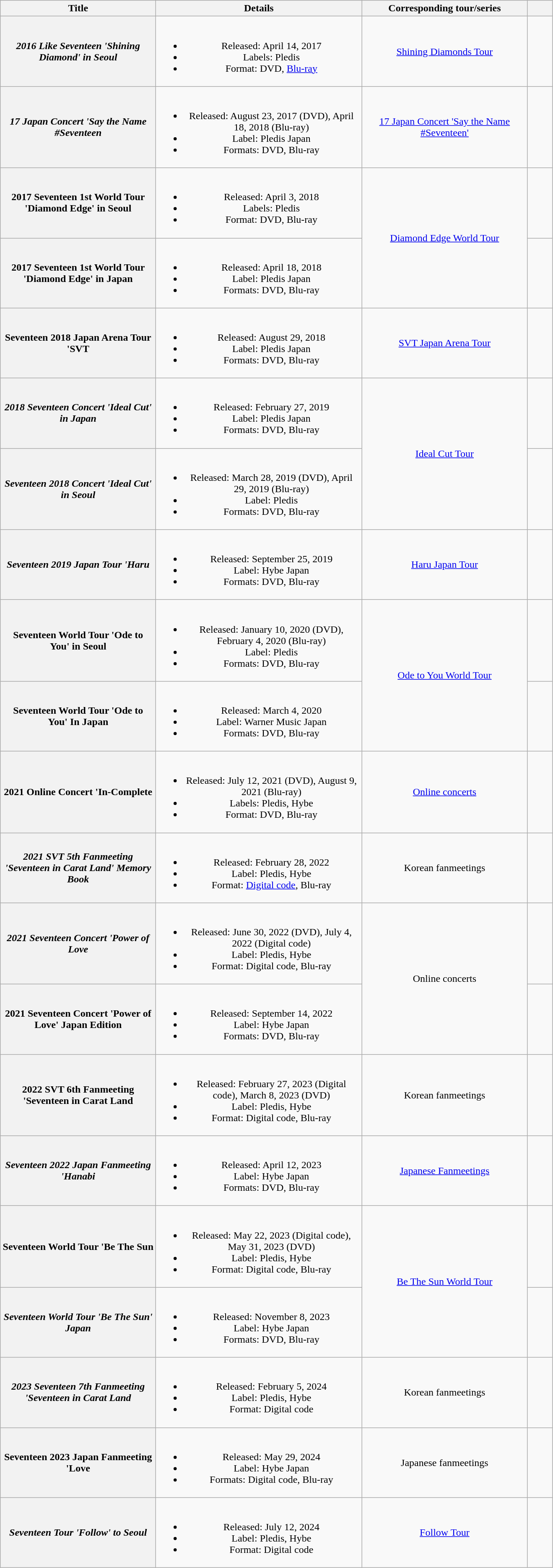<table class="wikitable plainrowheaders" style="text-align:center;">
<tr>
<th scope="col" style="width:15em;">Title</th>
<th style="width:20em;">Details</th>
<th style="width:16em;">Corresponding tour/series</th>
<th style="width:2em;"></th>
</tr>
<tr>
<th scope="row"><em>2016 Like Seventeen 'Shining Diamond' in Seoul</em></th>
<td><br><ul><li>Released: April 14, 2017</li><li>Labels: Pledis</li><li>Format: DVD, <a href='#'>Blu-ray</a></li></ul></td>
<td><a href='#'>Shining Diamonds Tour</a></td>
<td></td>
</tr>
<tr>
<th scope="row"><em>17 Japan Concert 'Say the Name #Seventeen<strong></th>
<td><br><ul><li>Released: August 23, 2017 (DVD), April 18, 2018 (Blu-ray)</li><li>Label: Pledis Japan</li><li>Formats: DVD, Blu-ray</li></ul></td>
<td><a href='#'>17 Japan Concert 'Say the Name #Seventeen'</a></td>
<td></td>
</tr>
<tr>
<th scope="row"></em>2017 Seventeen 1st World Tour 'Diamond Edge' in Seoul<em></th>
<td><br><ul><li>Released: April 3, 2018</li><li>Labels: Pledis</li><li>Format: DVD, Blu-ray</li></ul></td>
<td rowspan="2"><a href='#'>Diamond Edge World Tour</a></td>
<td></td>
</tr>
<tr>
<th scope="row"></em>2017 Seventeen 1st World Tour 'Diamond Edge' in Japan<em></th>
<td><br><ul><li>Released: April 18, 2018</li><li>Label: Pledis Japan</li><li>Formats: DVD, Blu-ray</li></ul></td>
<td></td>
</tr>
<tr>
<th scope="row"></em>Seventeen 2018 Japan Arena Tour 'SVT</strong></th>
<td><br><ul><li>Released: August 29, 2018</li><li>Label: Pledis Japan</li><li>Formats: DVD, Blu-ray</li></ul></td>
<td><a href='#'>SVT Japan Arena Tour</a></td>
<td></td>
</tr>
<tr>
<th scope="row"><em>2018 Seventeen Concert 'Ideal Cut' in Japan</em></th>
<td><br><ul><li>Released: February 27, 2019</li><li>Label: Pledis Japan</li><li>Formats: DVD, Blu-ray</li></ul></td>
<td rowspan="2"><a href='#'>Ideal Cut Tour</a></td>
<td></td>
</tr>
<tr>
<th scope="row"><em>Seventeen 2018 Concert 'Ideal Cut' in Seoul</em></th>
<td><br><ul><li>Released: March 28, 2019 (DVD), April 29, 2019 (Blu-ray)</li><li>Label: Pledis</li><li>Formats: DVD, Blu-ray</li></ul></td>
<td></td>
</tr>
<tr>
<th scope="row"><em>Seventeen 2019 Japan Tour 'Haru<strong></th>
<td><br><ul><li>Released: September 25, 2019</li><li>Label: Hybe Japan</li><li>Formats: DVD, Blu-ray</li></ul></td>
<td><a href='#'>Haru Japan Tour</a></td>
<td></td>
</tr>
<tr>
<th scope="row"></em>Seventeen World Tour 'Ode to You' in Seoul<em></th>
<td><br><ul><li>Released: January 10, 2020 (DVD), February 4, 2020 (Blu-ray)</li><li>Label: Pledis</li><li>Formats: DVD, Blu-ray</li></ul></td>
<td rowspan="2"><a href='#'>Ode to You World Tour</a></td>
<td></td>
</tr>
<tr>
<th scope="row"></em>Seventeen World Tour 'Ode to You' In Japan<em></th>
<td><br><ul><li>Released: March 4, 2020</li><li>Label: Warner Music Japan</li><li>Formats: DVD, Blu-ray</li></ul></td>
<td></td>
</tr>
<tr>
<th scope="row"></em>2021 Online Concert 'In-Complete</strong></th>
<td><br><ul><li>Released: July 12, 2021 (DVD), August 9, 2021 (Blu-ray)</li><li>Labels: Pledis, Hybe</li><li>Format: DVD, Blu-ray</li></ul></td>
<td><a href='#'>Online concerts</a></td>
<td></td>
</tr>
<tr>
<th scope="row"><em>2021 SVT 5th Fanmeeting 'Seventeen in Carat Land' Memory Book</em></th>
<td><br><ul><li>Released: February 28, 2022</li><li>Label: Pledis, Hybe</li><li>Format: <a href='#'>Digital code</a>, Blu-ray</li></ul></td>
<td>Korean fanmeetings</td>
<td></td>
</tr>
<tr>
<th scope="row"><em>2021 Seventeen Concert 'Power of Love<strong></th>
<td><br><ul><li>Released: June 30, 2022 (DVD), July 4, 2022 (Digital code)</li><li>Label: Pledis, Hybe</li><li>Format: Digital code, Blu-ray</li></ul></td>
<td rowspan="2">Online concerts</td>
<td></td>
</tr>
<tr>
<th scope="row"></em>2021 Seventeen Concert 'Power of Love' Japan Edition<em></th>
<td><br><ul><li>Released: September 14, 2022</li><li>Label: Hybe Japan</li><li>Formats: DVD, Blu-ray</li></ul></td>
<td></td>
</tr>
<tr>
<th scope="row"></em>2022 SVT 6th Fanmeeting 'Seventeen in Carat Land</strong></th>
<td><br><ul><li>Released: February 27, 2023 (Digital code), March 8, 2023 (DVD)</li><li>Label: Pledis, Hybe</li><li>Format: Digital code, Blu-ray</li></ul></td>
<td>Korean fanmeetings</td>
<td></td>
</tr>
<tr>
<th scope="row"><em>Seventeen 2022 Japan Fanmeeting 'Hanabi<strong></th>
<td><br><ul><li>Released: April 12, 2023</li><li>Label: Hybe Japan</li><li>Formats: DVD, Blu-ray</li></ul></td>
<td><a href='#'>Japanese Fanmeetings</a></td>
<td></td>
</tr>
<tr>
<th scope="row"></em>Seventeen World Tour 'Be The Sun</strong></th>
<td><br><ul><li>Released: May 22, 2023 (Digital code), May 31, 2023 (DVD)</li><li>Label: Pledis, Hybe</li><li>Format: Digital code, Blu-ray</li></ul></td>
<td rowspan="2"><a href='#'>Be The Sun World Tour</a></td>
<td></td>
</tr>
<tr>
<th scope="row"><em>Seventeen World Tour 'Be The Sun' Japan</em></th>
<td><br><ul><li>Released: November 8, 2023</li><li>Label: Hybe Japan</li><li>Formats: DVD, Blu-ray</li></ul></td>
<td></td>
</tr>
<tr>
<th scope="row"><em>2023 Seventeen 7th Fanmeeting 'Seventeen in Carat Land<strong></th>
<td><br><ul><li>Released: February 5, 2024</li><li>Label: Pledis, Hybe</li><li>Format: Digital code</li></ul></td>
<td>Korean fanmeetings</td>
<td></td>
</tr>
<tr>
<th scope="row"></em>Seventeen 2023 Japan Fanmeeting 'Love</strong></th>
<td><br><ul><li>Released: May 29, 2024</li><li>Label: Hybe Japan</li><li>Formats: Digital code, Blu-ray</li></ul></td>
<td>Japanese fanmeetings</td>
<td></td>
</tr>
<tr>
<th scope="row"><em>Seventeen Tour 'Follow' to Seoul</em></th>
<td><br><ul><li>Released: July 12, 2024</li><li>Label: Pledis, Hybe</li><li>Format: Digital code</li></ul></td>
<td><a href='#'>Follow Tour</a></td>
<td></td>
</tr>
</table>
